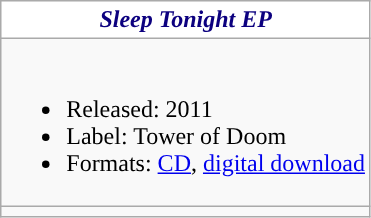<table class="wikitable mw-collapsible ">
<tr>
<th colspan=5 style="background: #FFFFFF; color: #0C007F;"><em>Sleep Tonight EP</em></th>
</tr>
<tr>
<td><br><ul><li>Released: 2011</li><li>Label: Tower of Doom</li><li>Formats: <a href='#'>CD</a>, <a href='#'>digital download</a></li></ul></td>
</tr>
<tr>
<td></td>
</tr>
</table>
